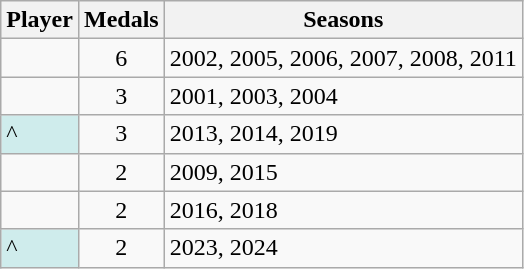<table class="wikitable sortable">
<tr>
<th>Player</th>
<th>Medals</th>
<th>Seasons</th>
</tr>
<tr>
<td></td>
<td align="center">6</td>
<td>2002, 2005, 2006, 2007, 2008, 2011</td>
</tr>
<tr>
<td></td>
<td align="center">3</td>
<td>2001, 2003, 2004</td>
</tr>
<tr>
<td style="background:#cfecec;">^</td>
<td align="center">3</td>
<td>2013, 2014, 2019</td>
</tr>
<tr>
<td></td>
<td align="center">2</td>
<td>2009, 2015</td>
</tr>
<tr>
<td></td>
<td align="center">2</td>
<td>2016, 2018</td>
</tr>
<tr>
<td style="background:#cfecec;">^</td>
<td align="center">2</td>
<td>2023, 2024</td>
</tr>
</table>
